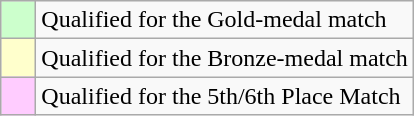<table class="wikitable">
<tr>
<td bgcolor="ccffcc">    </td>
<td>Qualified for the Gold-medal match</td>
</tr>
<tr>
<td bgcolor="ffffcc">    </td>
<td>Qualified for the Bronze-medal match</td>
</tr>
<tr>
<td bgcolor="ffccff">    </td>
<td>Qualified for the 5th/6th Place Match</td>
</tr>
</table>
